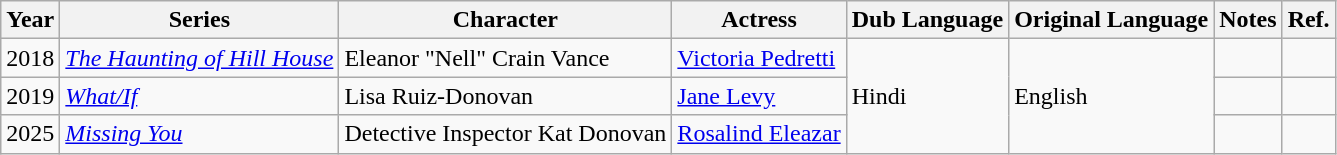<table class="wikitable">
<tr>
<th>Year</th>
<th>Series</th>
<th>Character</th>
<th>Actress</th>
<th>Dub Language</th>
<th>Original Language</th>
<th>Notes</th>
<th>Ref.</th>
</tr>
<tr>
<td>2018</td>
<td><em><a href='#'>The Haunting of Hill House</a></em></td>
<td>Eleanor "Nell" Crain Vance</td>
<td><a href='#'>Victoria Pedretti</a></td>
<td rowspan="3">Hindi</td>
<td rowspan="3">English</td>
<td></td>
<td></td>
</tr>
<tr>
<td>2019</td>
<td><em><a href='#'>What/If</a></em></td>
<td>Lisa Ruiz-Donovan</td>
<td><a href='#'>Jane Levy</a></td>
<td></td>
<td></td>
</tr>
<tr>
<td>2025</td>
<td><em><a href='#'>Missing You</a></em></td>
<td>Detective Inspector Kat Donovan</td>
<td><a href='#'>Rosalind Eleazar</a></td>
<td></td>
<td></td>
</tr>
</table>
